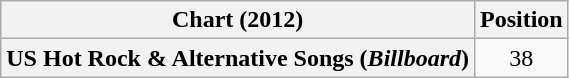<table class="wikitable plainrowheaders" style="text-align:center">
<tr>
<th scope="col">Chart (2012)</th>
<th scope="col">Position</th>
</tr>
<tr>
<th scope="row">US Hot Rock & Alternative Songs (<em>Billboard</em>)</th>
<td>38</td>
</tr>
</table>
